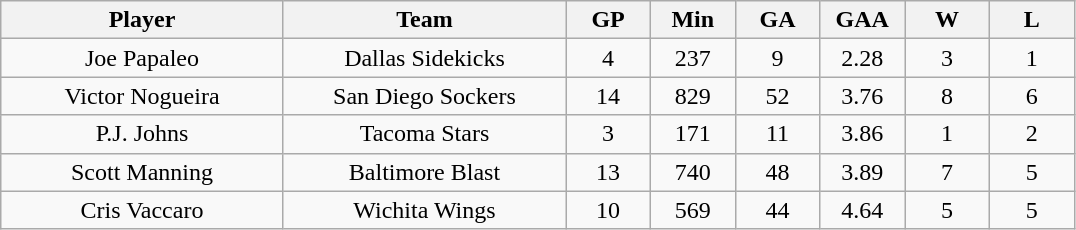<table class="wikitable">
<tr>
<th bgcolor="#DDDDFF" width="20%">Player</th>
<th bgcolor="#DDDDFF" width="20%">Team</th>
<th bgcolor="#DDDDFF" width="6%">GP</th>
<th bgcolor="#DDDDFF" width="6%">Min</th>
<th bgcolor="#DDDDFF" width="6%">GA</th>
<th bgcolor="#DDDDFF" width="6%">GAA</th>
<th bgcolor="#DDDDFF" width="6%">W</th>
<th bgcolor="#DDDDFF" width="6%">L</th>
</tr>
<tr align=center>
<td>Joe Papaleo</td>
<td>Dallas Sidekicks</td>
<td>4</td>
<td>237</td>
<td>9</td>
<td>2.28</td>
<td>3</td>
<td>1</td>
</tr>
<tr align=center>
<td>Victor Nogueira</td>
<td>San Diego Sockers</td>
<td>14</td>
<td>829</td>
<td>52</td>
<td>3.76</td>
<td>8</td>
<td>6</td>
</tr>
<tr align=center>
<td>P.J. Johns</td>
<td>Tacoma Stars</td>
<td>3</td>
<td>171</td>
<td>11</td>
<td>3.86</td>
<td>1</td>
<td>2</td>
</tr>
<tr align=center>
<td>Scott Manning</td>
<td>Baltimore Blast</td>
<td>13</td>
<td>740</td>
<td>48</td>
<td>3.89</td>
<td>7</td>
<td>5</td>
</tr>
<tr align=center>
<td>Cris Vaccaro</td>
<td>Wichita Wings</td>
<td>10</td>
<td>569</td>
<td>44</td>
<td>4.64</td>
<td>5</td>
<td>5</td>
</tr>
</table>
